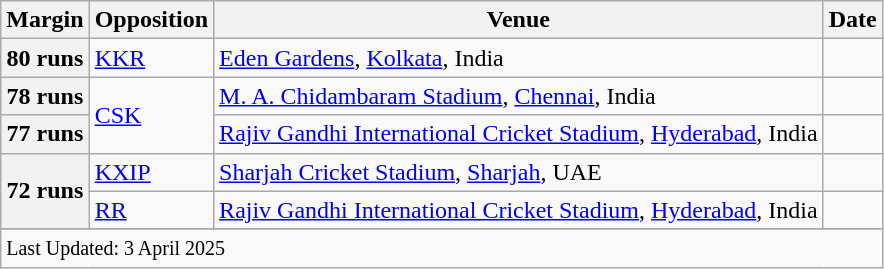<table class="wikitable">
<tr>
<th>Margin</th>
<th>Opposition</th>
<th>Venue</th>
<th>Date</th>
</tr>
<tr>
<th scope=row style=text-align:center;>80 runs</th>
<td><a href='#'>KKR</a></td>
<td><a href='#'>Eden Gardens</a>, <a href='#'>Kolkata</a>, India</td>
<td></td>
</tr>
<tr>
<th scope=row style=text-align:center;>78 runs</th>
<td rowspan=2><a href='#'>CSK</a></td>
<td><a href='#'>M. A. Chidambaram Stadium</a>, <a href='#'>Chennai</a>, India</td>
<td></td>
</tr>
<tr>
<th scope=row style=text-align:center;>77 runs</th>
<td><a href='#'>Rajiv Gandhi International Cricket Stadium</a>, <a href='#'>Hyderabad</a>, India</td>
<td></td>
</tr>
<tr>
<th scope=row style=text-align:center; rowspan=2>72 runs</th>
<td><a href='#'>KXIP</a></td>
<td><a href='#'>Sharjah Cricket Stadium</a>, <a href='#'>Sharjah</a>, UAE</td>
<td></td>
</tr>
<tr>
<td><a href='#'>RR</a></td>
<td><a href='#'>Rajiv Gandhi International Cricket Stadium</a>, <a href='#'>Hyderabad</a>, India</td>
<td></td>
</tr>
<tr>
</tr>
<tr class=sortbottom>
<td colspan=4><small>Last Updated: 3 April 2025</small></td>
</tr>
</table>
